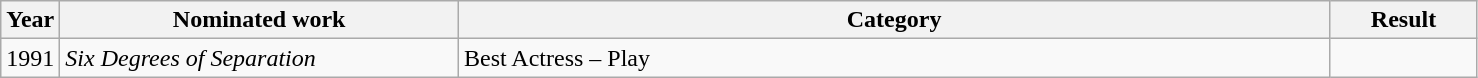<table class=wikitable>
<tr>
<th width=4%>Year</th>
<th width=27%>Nominated work</th>
<th width=59%>Category</th>
<th width=10%>Result</th>
</tr>
<tr>
<td>1991</td>
<td><em>Six Degrees of Separation</em></td>
<td>Best Actress – Play</td>
<td></td>
</tr>
</table>
